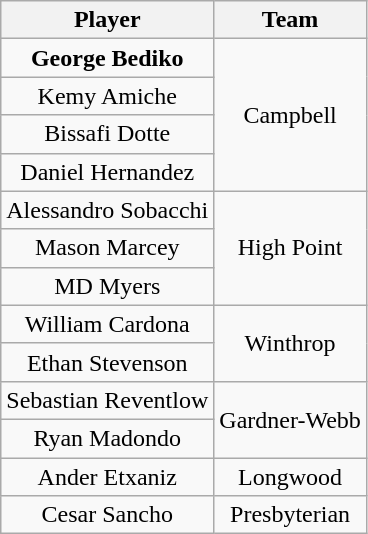<table class="wikitable" style="text-align:center">
<tr>
<th>Player</th>
<th>Team</th>
</tr>
<tr>
<td><strong>George Bediko</strong></td>
<td rowspan=4>Campbell</td>
</tr>
<tr>
<td>Kemy Amiche</td>
</tr>
<tr>
<td>Bissafi Dotte</td>
</tr>
<tr>
<td>Daniel Hernandez</td>
</tr>
<tr>
<td>Alessandro Sobacchi</td>
<td rowspan=3>High Point</td>
</tr>
<tr>
<td>Mason Marcey</td>
</tr>
<tr>
<td>MD Myers</td>
</tr>
<tr>
<td>William Cardona</td>
<td rowspan=2>Winthrop</td>
</tr>
<tr>
<td>Ethan Stevenson</td>
</tr>
<tr>
<td>Sebastian Reventlow</td>
<td rowspan=2>Gardner-Webb</td>
</tr>
<tr>
<td>Ryan Madondo</td>
</tr>
<tr>
<td>Ander Etxaniz</td>
<td>Longwood</td>
</tr>
<tr>
<td>Cesar Sancho</td>
<td>Presbyterian</td>
</tr>
</table>
